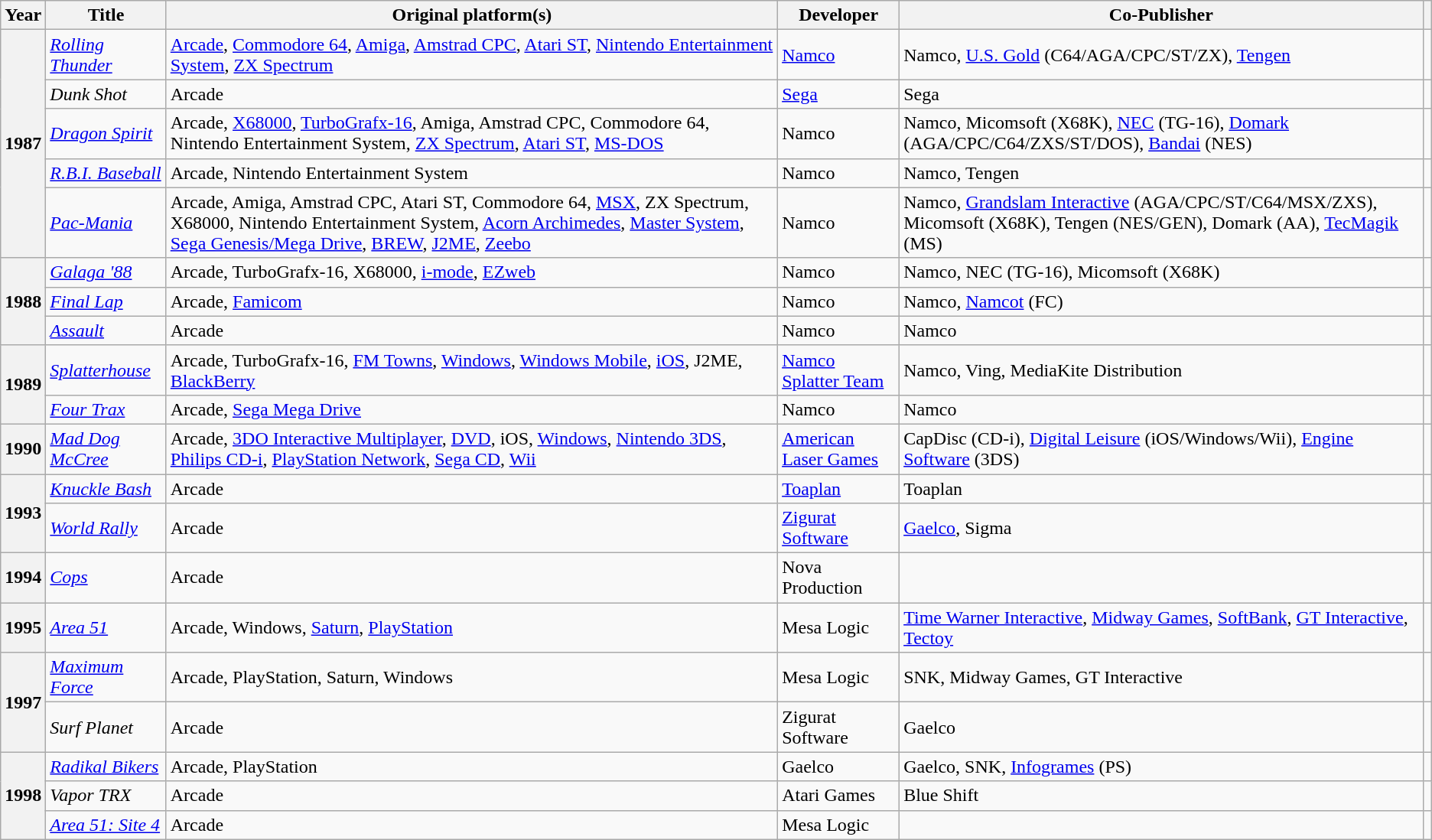<table class="wikitable sortable">
<tr>
<th>Year</th>
<th>Title</th>
<th>Original platform(s)</th>
<th>Developer</th>
<th>Co-Publisher</th>
<th></th>
</tr>
<tr>
<th rowspan="5">1987</th>
<td><em><a href='#'>Rolling Thunder</a></em></td>
<td><a href='#'>Arcade</a>, <a href='#'>Commodore 64</a>, <a href='#'>Amiga</a>, <a href='#'>Amstrad CPC</a>, <a href='#'>Atari ST</a>, <a href='#'>Nintendo Entertainment System</a>, <a href='#'>ZX Spectrum</a></td>
<td><a href='#'>Namco</a></td>
<td>Namco, <a href='#'>U.S. Gold</a> (C64/AGA/CPC/ST/ZX), <a href='#'>Tengen</a></td>
<td></td>
</tr>
<tr>
<td><em>Dunk Shot</em></td>
<td>Arcade</td>
<td><a href='#'>Sega</a></td>
<td>Sega</td>
<td></td>
</tr>
<tr>
<td><em><a href='#'>Dragon Spirit</a></em></td>
<td>Arcade, <a href='#'>X68000</a>, <a href='#'>TurboGrafx-16</a>, Amiga, Amstrad CPC, Commodore 64, Nintendo Entertainment System, <a href='#'>ZX Spectrum</a>, <a href='#'>Atari ST</a>, <a href='#'>MS-DOS</a></td>
<td>Namco</td>
<td>Namco, Micomsoft (X68K), <a href='#'>NEC</a> (TG-16), <a href='#'>Domark</a> (AGA/CPC/C64/ZXS/ST/DOS), <a href='#'>Bandai</a> (NES)</td>
<td></td>
</tr>
<tr>
<td><em><a href='#'>R.B.I. Baseball</a></em></td>
<td>Arcade, Nintendo Entertainment System</td>
<td>Namco</td>
<td>Namco, Tengen</td>
<td></td>
</tr>
<tr>
<td><em><a href='#'>Pac-Mania</a></em></td>
<td>Arcade, Amiga, Amstrad CPC, Atari ST, Commodore 64, <a href='#'>MSX</a>, ZX Spectrum, X68000, Nintendo Entertainment System, <a href='#'>Acorn Archimedes</a>, <a href='#'>Master System</a>, <a href='#'>Sega Genesis/Mega Drive</a>, <a href='#'>BREW</a>, <a href='#'>J2ME</a>, <a href='#'>Zeebo</a></td>
<td>Namco</td>
<td>Namco, <a href='#'>Grandslam Interactive</a> (AGA/CPC/ST/C64/MSX/ZXS), Micomsoft (X68K), Tengen (NES/GEN), Domark (AA), <a href='#'>TecMagik</a> (MS)</td>
<td></td>
</tr>
<tr>
<th rowspan="3">1988</th>
<td><em><a href='#'>Galaga '88</a></em></td>
<td>Arcade, TurboGrafx-16, X68000, <a href='#'>i-mode</a>, <a href='#'>EZweb</a></td>
<td>Namco</td>
<td>Namco, NEC (TG-16), Micomsoft (X68K)</td>
<td></td>
</tr>
<tr>
<td><em><a href='#'>Final Lap</a></em></td>
<td>Arcade, <a href='#'>Famicom</a></td>
<td>Namco</td>
<td>Namco, <a href='#'>Namcot</a> (FC)</td>
<td></td>
</tr>
<tr>
<td><em><a href='#'>Assault</a></em></td>
<td>Arcade</td>
<td>Namco</td>
<td>Namco</td>
<td></td>
</tr>
<tr>
<th rowspan="2">1989</th>
<td><em><a href='#'>Splatterhouse</a></em></td>
<td>Arcade, TurboGrafx-16, <a href='#'>FM Towns</a>, <a href='#'>Windows</a>, <a href='#'>Windows Mobile</a>, <a href='#'>iOS</a>, J2ME, <a href='#'>BlackBerry</a></td>
<td><a href='#'>Namco Splatter Team</a></td>
<td>Namco, Ving, MediaKite Distribution</td>
<td></td>
</tr>
<tr>
<td><em><a href='#'>Four Trax</a></em></td>
<td>Arcade, <a href='#'>Sega Mega Drive</a></td>
<td>Namco</td>
<td>Namco</td>
<td></td>
</tr>
<tr>
<th>1990</th>
<td><em><a href='#'>Mad Dog McCree</a></em></td>
<td>Arcade, <a href='#'>3DO Interactive Multiplayer</a>, <a href='#'>DVD</a>, iOS, <a href='#'>Windows</a>, <a href='#'>Nintendo 3DS</a>, <a href='#'>Philips CD-i</a>, <a href='#'>PlayStation Network</a>, <a href='#'>Sega CD</a>, <a href='#'>Wii</a></td>
<td><a href='#'>American Laser Games</a></td>
<td>CapDisc (CD-i), <a href='#'>Digital Leisure</a> (iOS/Windows/Wii), <a href='#'>Engine Software</a> (3DS)</td>
<td></td>
</tr>
<tr>
<th rowspan="2">1993</th>
<td><em><a href='#'>Knuckle Bash</a></em></td>
<td>Arcade</td>
<td><a href='#'>Toaplan</a></td>
<td>Toaplan</td>
<td></td>
</tr>
<tr>
<td><em><a href='#'>World Rally</a></em></td>
<td>Arcade</td>
<td><a href='#'>Zigurat Software</a></td>
<td><a href='#'>Gaelco</a>, Sigma</td>
<td></td>
</tr>
<tr>
<th>1994</th>
<td><em><a href='#'>Cops</a></em></td>
<td>Arcade</td>
<td>Nova Production</td>
<td></td>
<td></td>
</tr>
<tr>
<th>1995</th>
<td><em><a href='#'>Area 51</a></em></td>
<td>Arcade, Windows, <a href='#'>Saturn</a>, <a href='#'>PlayStation</a></td>
<td>Mesa Logic</td>
<td><a href='#'>Time Warner Interactive</a>, <a href='#'>Midway Games</a>, <a href='#'>SoftBank</a>, <a href='#'>GT Interactive</a>, <a href='#'>Tectoy</a></td>
<td></td>
</tr>
<tr>
<th rowspan="2">1997</th>
<td><em><a href='#'>Maximum Force</a></em></td>
<td>Arcade, PlayStation, Saturn, Windows</td>
<td>Mesa Logic</td>
<td>SNK, Midway Games, GT Interactive</td>
<td></td>
</tr>
<tr>
<td><em>Surf Planet</em></td>
<td>Arcade</td>
<td>Zigurat Software</td>
<td>Gaelco</td>
<td></td>
</tr>
<tr>
<th rowspan="3">1998</th>
<td><em><a href='#'>Radikal Bikers</a></em></td>
<td>Arcade, PlayStation</td>
<td>Gaelco</td>
<td>Gaelco, SNK, <a href='#'>Infogrames</a> (PS)</td>
<td></td>
</tr>
<tr>
<td><em>Vapor TRX</em></td>
<td>Arcade</td>
<td>Atari Games</td>
<td>Blue Shift</td>
<td></td>
</tr>
<tr>
<td><em><a href='#'>Area 51: Site 4</a></em></td>
<td>Arcade</td>
<td>Mesa Logic</td>
<td></td>
<td></td>
</tr>
</table>
